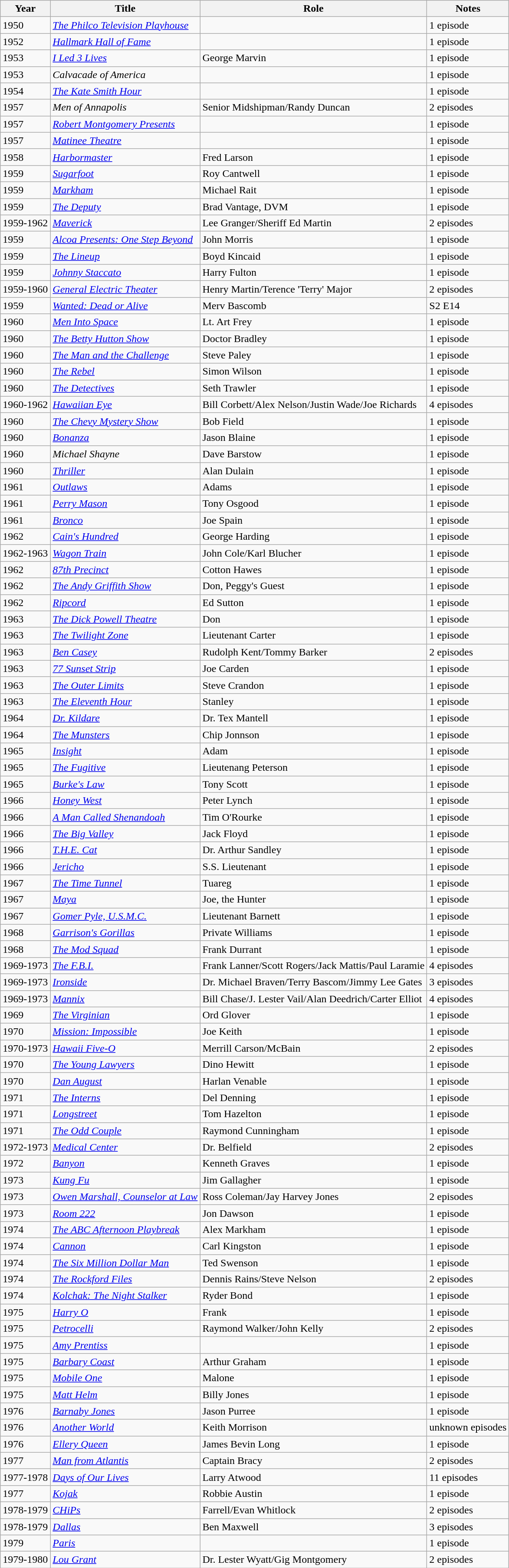<table class="wikitable">
<tr>
<th>Year</th>
<th>Title</th>
<th>Role</th>
<th>Notes</th>
</tr>
<tr>
<td>1950</td>
<td><em><a href='#'>The Philco Television Playhouse</a></em></td>
<td></td>
<td>1 episode</td>
</tr>
<tr>
<td>1952</td>
<td><em><a href='#'>Hallmark Hall of Fame</a></em></td>
<td></td>
<td>1 episode</td>
</tr>
<tr>
<td>1953</td>
<td><em><a href='#'>I Led 3 Lives</a></em></td>
<td>George Marvin</td>
<td>1 episode</td>
</tr>
<tr>
<td>1953</td>
<td><em>Calvacade of America</em></td>
<td></td>
<td>1 episode</td>
</tr>
<tr>
<td>1954</td>
<td><em><a href='#'>The Kate Smith Hour</a></em></td>
<td></td>
<td>1 episode</td>
</tr>
<tr>
<td>1957</td>
<td><em>Men of Annapolis</em></td>
<td>Senior Midshipman/Randy Duncan</td>
<td>2 episodes</td>
</tr>
<tr>
<td>1957</td>
<td><em><a href='#'>Robert Montgomery Presents</a></em></td>
<td></td>
<td>1 episode</td>
</tr>
<tr>
<td>1957</td>
<td><em><a href='#'>Matinee Theatre</a></em></td>
<td></td>
<td>1 episode</td>
</tr>
<tr>
<td>1958</td>
<td><em><a href='#'>Harbormaster</a></em></td>
<td>Fred Larson</td>
<td>1 episode</td>
</tr>
<tr>
<td>1959</td>
<td><em><a href='#'>Sugarfoot</a></em></td>
<td>Roy Cantwell</td>
<td>1 episode</td>
</tr>
<tr>
<td>1959</td>
<td><em><a href='#'>Markham</a></em></td>
<td>Michael Rait</td>
<td>1 episode</td>
</tr>
<tr>
<td>1959</td>
<td><em><a href='#'>The Deputy</a></em></td>
<td>Brad Vantage, DVM</td>
<td>1 episode</td>
</tr>
<tr>
<td>1959-1962</td>
<td><em><a href='#'>Maverick</a></em></td>
<td>Lee Granger/Sheriff Ed Martin</td>
<td>2 episodes</td>
</tr>
<tr>
<td>1959</td>
<td><em><a href='#'>Alcoa Presents: One Step Beyond</a></em></td>
<td>John Morris</td>
<td>1 episode</td>
</tr>
<tr>
<td>1959</td>
<td><em><a href='#'>The Lineup</a></em></td>
<td>Boyd Kincaid</td>
<td>1 episode</td>
</tr>
<tr>
<td>1959</td>
<td><em><a href='#'>Johnny Staccato</a></em></td>
<td>Harry Fulton</td>
<td>1 episode</td>
</tr>
<tr>
<td>1959-1960</td>
<td><em><a href='#'>General Electric Theater</a></em></td>
<td>Henry Martin/Terence 'Terry' Major</td>
<td>2 episodes</td>
</tr>
<tr>
<td>1959</td>
<td><em><a href='#'>Wanted: Dead or Alive</a></em></td>
<td>Merv Bascomb</td>
<td>S2 E14</td>
</tr>
<tr>
<td>1960</td>
<td><em><a href='#'>Men Into Space</a></em></td>
<td>Lt. Art Frey</td>
<td>1 episode</td>
</tr>
<tr>
<td>1960</td>
<td><em><a href='#'>The Betty Hutton Show</a></em></td>
<td>Doctor Bradley</td>
<td>1 episode</td>
</tr>
<tr>
<td>1960</td>
<td><em><a href='#'>The Man and the Challenge</a></em></td>
<td>Steve Paley</td>
<td>1 episode</td>
</tr>
<tr>
<td>1960</td>
<td><em><a href='#'>The Rebel</a></em></td>
<td>Simon Wilson</td>
<td>1 episode</td>
</tr>
<tr>
<td>1960</td>
<td><em><a href='#'>The Detectives</a></em></td>
<td>Seth Trawler</td>
<td>1 episode</td>
</tr>
<tr>
<td>1960-1962</td>
<td><em><a href='#'>Hawaiian Eye</a></em></td>
<td>Bill Corbett/Alex Nelson/Justin Wade/Joe Richards</td>
<td>4 episodes</td>
</tr>
<tr>
<td>1960</td>
<td><em><a href='#'>The Chevy Mystery Show</a></em></td>
<td>Bob Field</td>
<td>1 episode</td>
</tr>
<tr>
<td>1960</td>
<td><em><a href='#'>Bonanza</a></em></td>
<td>Jason Blaine</td>
<td>1 episode</td>
</tr>
<tr>
<td>1960</td>
<td><em>Michael Shayne</em></td>
<td>Dave Barstow</td>
<td>1 episode</td>
</tr>
<tr>
<td>1960</td>
<td><em><a href='#'>Thriller</a></em></td>
<td>Alan Dulain</td>
<td>1 episode</td>
</tr>
<tr>
<td>1961</td>
<td><em><a href='#'>Outlaws</a></em></td>
<td>Adams</td>
<td>1 episode</td>
</tr>
<tr>
<td>1961</td>
<td><em><a href='#'>Perry Mason</a></em></td>
<td>Tony Osgood</td>
<td>1 episode</td>
</tr>
<tr>
<td>1961</td>
<td><em><a href='#'>Bronco</a></em></td>
<td>Joe Spain</td>
<td>1 episode</td>
</tr>
<tr>
<td>1962</td>
<td><em><a href='#'>Cain's Hundred</a></em></td>
<td>George Harding</td>
<td>1 episode</td>
</tr>
<tr>
<td>1962-1963</td>
<td><em><a href='#'>Wagon Train</a></em></td>
<td>John Cole/Karl Blucher</td>
<td>1 episode</td>
</tr>
<tr>
<td>1962</td>
<td><em><a href='#'>87th Precinct</a></em></td>
<td>Cotton Hawes</td>
<td>1 episode</td>
</tr>
<tr>
<td>1962</td>
<td><em><a href='#'>The Andy Griffith Show</a></em></td>
<td>Don, Peggy's Guest</td>
<td>1 episode</td>
</tr>
<tr>
<td>1962</td>
<td><em><a href='#'>Ripcord</a></em></td>
<td>Ed Sutton</td>
<td>1 episode</td>
</tr>
<tr>
<td>1963</td>
<td><em><a href='#'>The Dick Powell Theatre</a></em></td>
<td>Don</td>
<td>1 episode</td>
</tr>
<tr>
<td>1963</td>
<td><em><a href='#'>The Twilight Zone</a></em></td>
<td>Lieutenant Carter</td>
<td>1 episode</td>
</tr>
<tr>
<td>1963</td>
<td><em><a href='#'>Ben Casey</a></em></td>
<td>Rudolph Kent/Tommy Barker</td>
<td>2 episodes</td>
</tr>
<tr>
<td>1963</td>
<td><em><a href='#'>77 Sunset Strip</a></em></td>
<td>Joe Carden</td>
<td>1 episode</td>
</tr>
<tr>
<td>1963</td>
<td><em><a href='#'>The Outer Limits</a></em></td>
<td>Steve Crandon</td>
<td>1 episode</td>
</tr>
<tr>
<td>1963</td>
<td><em><a href='#'>The Eleventh Hour</a></em></td>
<td>Stanley</td>
<td>1 episode</td>
</tr>
<tr>
<td>1964</td>
<td><em><a href='#'>Dr. Kildare</a></em></td>
<td>Dr. Tex Mantell</td>
<td>1 episode</td>
</tr>
<tr>
<td>1964</td>
<td><em><a href='#'>The Munsters</a></em></td>
<td>Chip Jonnson</td>
<td>1 episode</td>
</tr>
<tr>
<td>1965</td>
<td><em><a href='#'>Insight</a></em></td>
<td>Adam</td>
<td>1 episode</td>
</tr>
<tr>
<td>1965</td>
<td><em><a href='#'>The Fugitive</a></em></td>
<td>Lieutenang Peterson</td>
<td>1 episode</td>
</tr>
<tr>
<td>1965</td>
<td><em><a href='#'>Burke's Law</a></em></td>
<td>Tony Scott</td>
<td>1 episode</td>
</tr>
<tr>
<td>1966</td>
<td><em><a href='#'>Honey West</a></em></td>
<td>Peter Lynch</td>
<td>1 episode</td>
</tr>
<tr>
<td>1966</td>
<td><em><a href='#'>A Man Called Shenandoah</a></em></td>
<td>Tim O'Rourke</td>
<td>1 episode</td>
</tr>
<tr>
<td>1966</td>
<td><em><a href='#'>The Big Valley</a></em></td>
<td>Jack Floyd</td>
<td>1 episode</td>
</tr>
<tr>
<td>1966</td>
<td><em><a href='#'>T.H.E. Cat</a></em></td>
<td>Dr. Arthur Sandley</td>
<td>1 episode</td>
</tr>
<tr>
<td>1966</td>
<td><em><a href='#'>Jericho</a></em></td>
<td>S.S. Lieutenant</td>
<td>1 episode</td>
</tr>
<tr>
<td>1967</td>
<td><em><a href='#'>The Time Tunnel</a></em></td>
<td>Tuareg</td>
<td>1 episode</td>
</tr>
<tr>
<td>1967</td>
<td><em><a href='#'>Maya</a></em></td>
<td>Joe, the Hunter</td>
<td>1 episode</td>
</tr>
<tr>
<td>1967</td>
<td><em><a href='#'>Gomer Pyle, U.S.M.C.</a></em></td>
<td>Lieutenant Barnett</td>
<td>1 episode</td>
</tr>
<tr>
<td>1968</td>
<td><em><a href='#'>Garrison's Gorillas</a></em></td>
<td>Private Williams</td>
<td>1 episode</td>
</tr>
<tr>
<td>1968</td>
<td><em><a href='#'>The Mod Squad</a></em></td>
<td>Frank Durrant</td>
<td>1 episode</td>
</tr>
<tr>
<td>1969-1973</td>
<td><em><a href='#'>The F.B.I.</a></em></td>
<td>Frank Lanner/Scott Rogers/Jack Mattis/Paul Laramie</td>
<td>4 episodes</td>
</tr>
<tr>
<td>1969-1973</td>
<td><em><a href='#'>Ironside</a></em></td>
<td>Dr. Michael Braven/Terry Bascom/Jimmy Lee Gates</td>
<td>3 episodes</td>
</tr>
<tr>
<td>1969-1973</td>
<td><em><a href='#'>Mannix</a></em></td>
<td>Bill Chase/J. Lester Vail/Alan Deedrich/Carter Elliot</td>
<td>4 episodes</td>
</tr>
<tr>
<td>1969</td>
<td><em><a href='#'>The Virginian</a></em></td>
<td>Ord Glover</td>
<td>1 episode</td>
</tr>
<tr>
<td>1970</td>
<td><em><a href='#'>Mission: Impossible</a></em></td>
<td>Joe Keith</td>
<td>1 episode</td>
</tr>
<tr>
<td>1970-1973</td>
<td><em><a href='#'>Hawaii Five-O</a></em></td>
<td>Merrill Carson/McBain</td>
<td>2 episodes</td>
</tr>
<tr>
<td>1970</td>
<td><em><a href='#'>The Young Lawyers</a></em></td>
<td>Dino Hewitt</td>
<td>1 episode</td>
</tr>
<tr>
<td>1970</td>
<td><em><a href='#'>Dan August</a></em></td>
<td>Harlan Venable</td>
<td>1 episode</td>
</tr>
<tr>
<td>1971</td>
<td><em><a href='#'>The Interns</a></em></td>
<td>Del Denning</td>
<td>1 episode</td>
</tr>
<tr>
<td>1971</td>
<td><em><a href='#'>Longstreet</a></em></td>
<td>Tom Hazelton</td>
<td>1 episode</td>
</tr>
<tr>
<td>1971</td>
<td><em><a href='#'>The Odd Couple</a></em></td>
<td>Raymond Cunningham</td>
<td>1 episode</td>
</tr>
<tr>
<td>1972-1973</td>
<td><em><a href='#'>Medical Center</a></em></td>
<td>Dr. Belfield</td>
<td>2 episodes</td>
</tr>
<tr>
<td>1972</td>
<td><em><a href='#'>Banyon</a></em></td>
<td>Kenneth Graves</td>
<td>1 episode</td>
</tr>
<tr>
<td>1973</td>
<td><em><a href='#'>Kung Fu</a></em></td>
<td>Jim Gallagher</td>
<td>1 episode</td>
</tr>
<tr>
<td>1973</td>
<td><em><a href='#'>Owen Marshall, Counselor at Law</a></em></td>
<td>Ross Coleman/Jay Harvey Jones</td>
<td>2 episodes</td>
</tr>
<tr>
<td>1973</td>
<td><em><a href='#'>Room 222</a></em></td>
<td>Jon Dawson</td>
<td>1 episode</td>
</tr>
<tr>
<td>1974</td>
<td><em><a href='#'>The ABC Afternoon Playbreak</a></em></td>
<td>Alex Markham</td>
<td>1 episode</td>
</tr>
<tr>
<td>1974</td>
<td><em><a href='#'>Cannon</a></em></td>
<td>Carl Kingston</td>
<td>1 episode</td>
</tr>
<tr>
<td>1974</td>
<td><em><a href='#'>The Six Million Dollar Man</a></em></td>
<td>Ted Swenson</td>
<td>1 episode</td>
</tr>
<tr>
<td>1974</td>
<td><em><a href='#'>The Rockford Files</a></em></td>
<td>Dennis Rains/Steve Nelson</td>
<td>2 episodes</td>
</tr>
<tr>
<td>1974</td>
<td><em><a href='#'>Kolchak: The Night Stalker</a></em></td>
<td>Ryder Bond</td>
<td>1 episode</td>
</tr>
<tr>
<td>1975</td>
<td><em><a href='#'>Harry O</a></em></td>
<td>Frank</td>
<td>1 episode</td>
</tr>
<tr>
<td>1975</td>
<td><em><a href='#'>Petrocelli</a></em></td>
<td>Raymond Walker/John Kelly</td>
<td>2 episodes</td>
</tr>
<tr>
<td>1975</td>
<td><em><a href='#'>Amy Prentiss</a></em></td>
<td></td>
<td>1 episode</td>
</tr>
<tr>
<td>1975</td>
<td><em><a href='#'>Barbary Coast</a></em></td>
<td>Arthur Graham</td>
<td>1 episode</td>
</tr>
<tr>
<td>1975</td>
<td><em><a href='#'>Mobile One</a></em></td>
<td>Malone</td>
<td>1 episode</td>
</tr>
<tr>
<td>1975</td>
<td><em><a href='#'>Matt Helm</a></em></td>
<td>Billy Jones</td>
<td>1 episode</td>
</tr>
<tr>
<td>1976</td>
<td><em><a href='#'>Barnaby Jones</a></em></td>
<td>Jason Purree</td>
<td>1 episode</td>
</tr>
<tr>
<td>1976</td>
<td><em><a href='#'>Another World</a></em></td>
<td>Keith Morrison</td>
<td>unknown episodes</td>
</tr>
<tr>
<td>1976</td>
<td><em><a href='#'>Ellery Queen</a></em></td>
<td>James Bevin Long</td>
<td>1 episode</td>
</tr>
<tr>
<td>1977</td>
<td><em><a href='#'>Man from Atlantis</a></em></td>
<td>Captain Bracy</td>
<td>2 episodes</td>
</tr>
<tr>
<td>1977-1978</td>
<td><em><a href='#'>Days of Our Lives</a></em></td>
<td>Larry Atwood</td>
<td>11 episodes</td>
</tr>
<tr>
<td>1977</td>
<td><em><a href='#'>Kojak</a></em></td>
<td>Robbie Austin</td>
<td>1 episode</td>
</tr>
<tr>
<td>1978-1979</td>
<td><em><a href='#'>CHiPs</a></em></td>
<td>Farrell/Evan Whitlock</td>
<td>2 episodes</td>
</tr>
<tr>
<td>1978-1979</td>
<td><em><a href='#'>Dallas</a></em></td>
<td>Ben Maxwell</td>
<td>3 episodes</td>
</tr>
<tr>
<td>1979</td>
<td><em><a href='#'>Paris</a></em></td>
<td></td>
<td>1 episode</td>
</tr>
<tr>
<td>1979-1980</td>
<td><em><a href='#'>Lou Grant</a></em></td>
<td>Dr. Lester Wyatt/Gig Montgomery</td>
<td>2 episodes</td>
</tr>
</table>
